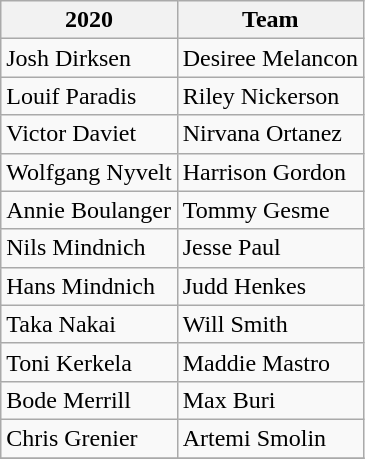<table class="wikitable">
<tr>
<th>2020</th>
<th>Team</th>
</tr>
<tr>
<td>Josh Dirksen</td>
<td>Desiree Melancon</td>
</tr>
<tr>
<td>Louif Paradis</td>
<td>Riley Nickerson</td>
</tr>
<tr>
<td>Victor Daviet</td>
<td>Nirvana Ortanez</td>
</tr>
<tr>
<td>Wolfgang Nyvelt</td>
<td>Harrison Gordon</td>
</tr>
<tr>
<td>Annie Boulanger</td>
<td>Tommy Gesme</td>
</tr>
<tr>
<td>Nils Mindnich</td>
<td>Jesse Paul</td>
</tr>
<tr>
<td>Hans Mindnich</td>
<td>Judd Henkes</td>
</tr>
<tr>
<td>Taka Nakai</td>
<td>Will Smith</td>
</tr>
<tr>
<td>Toni Kerkela</td>
<td>Maddie Mastro</td>
</tr>
<tr>
<td>Bode Merrill</td>
<td>Max Buri</td>
</tr>
<tr>
<td>Chris Grenier</td>
<td>Artemi Smolin</td>
</tr>
<tr>
</tr>
</table>
